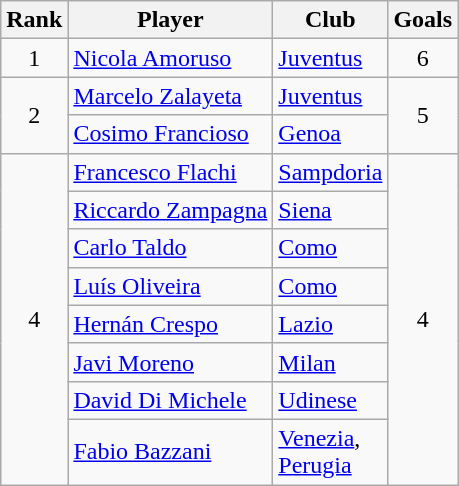<table class="wikitable sortable" style="text-align:center">
<tr>
<th>Rank</th>
<th>Player</th>
<th>Club</th>
<th>Goals</th>
</tr>
<tr>
<td>1</td>
<td align="left"><strong></strong> <a href='#'>Nicola Amoruso</a></td>
<td align="left"><a href='#'>Juventus</a></td>
<td>6</td>
</tr>
<tr>
<td rowspan="2">2</td>
<td align="left"> <a href='#'>Marcelo Zalayeta</a></td>
<td align="left"><a href='#'>Juventus</a></td>
<td rowspan="2">5</td>
</tr>
<tr>
<td align="left"> <a href='#'>Cosimo Francioso</a></td>
<td align="left"><a href='#'>Genoa</a></td>
</tr>
<tr>
<td rowspan="8">4</td>
<td align="left"><strong></strong> <a href='#'>Francesco Flachi</a></td>
<td align="left"><a href='#'>Sampdoria</a></td>
<td rowspan="8">4</td>
</tr>
<tr>
<td align="left"><strong></strong> <a href='#'>Riccardo Zampagna</a></td>
<td align="left"><a href='#'>Siena</a></td>
</tr>
<tr>
<td align="left"><strong></strong> <a href='#'>Carlo Taldo</a></td>
<td align="left"><a href='#'>Como</a></td>
</tr>
<tr>
<td align="left"><strong></strong> <a href='#'>Luís Oliveira</a></td>
<td align="left"><a href='#'>Como</a></td>
</tr>
<tr>
<td align="left"><strong></strong> <a href='#'>Hernán Crespo</a></td>
<td align="left"><a href='#'>Lazio</a></td>
</tr>
<tr>
<td align="left"><strong></strong> <a href='#'>Javi Moreno</a></td>
<td align="left"><a href='#'>Milan</a></td>
</tr>
<tr>
<td align="left"><strong></strong> <a href='#'>David Di Michele</a></td>
<td align="left"><a href='#'>Udinese</a></td>
</tr>
<tr>
<td align="left"><strong></strong> <a href='#'>Fabio Bazzani</a></td>
<td align="left"><a href='#'>Venezia</a>, <br> <a href='#'>Perugia</a></td>
</tr>
</table>
